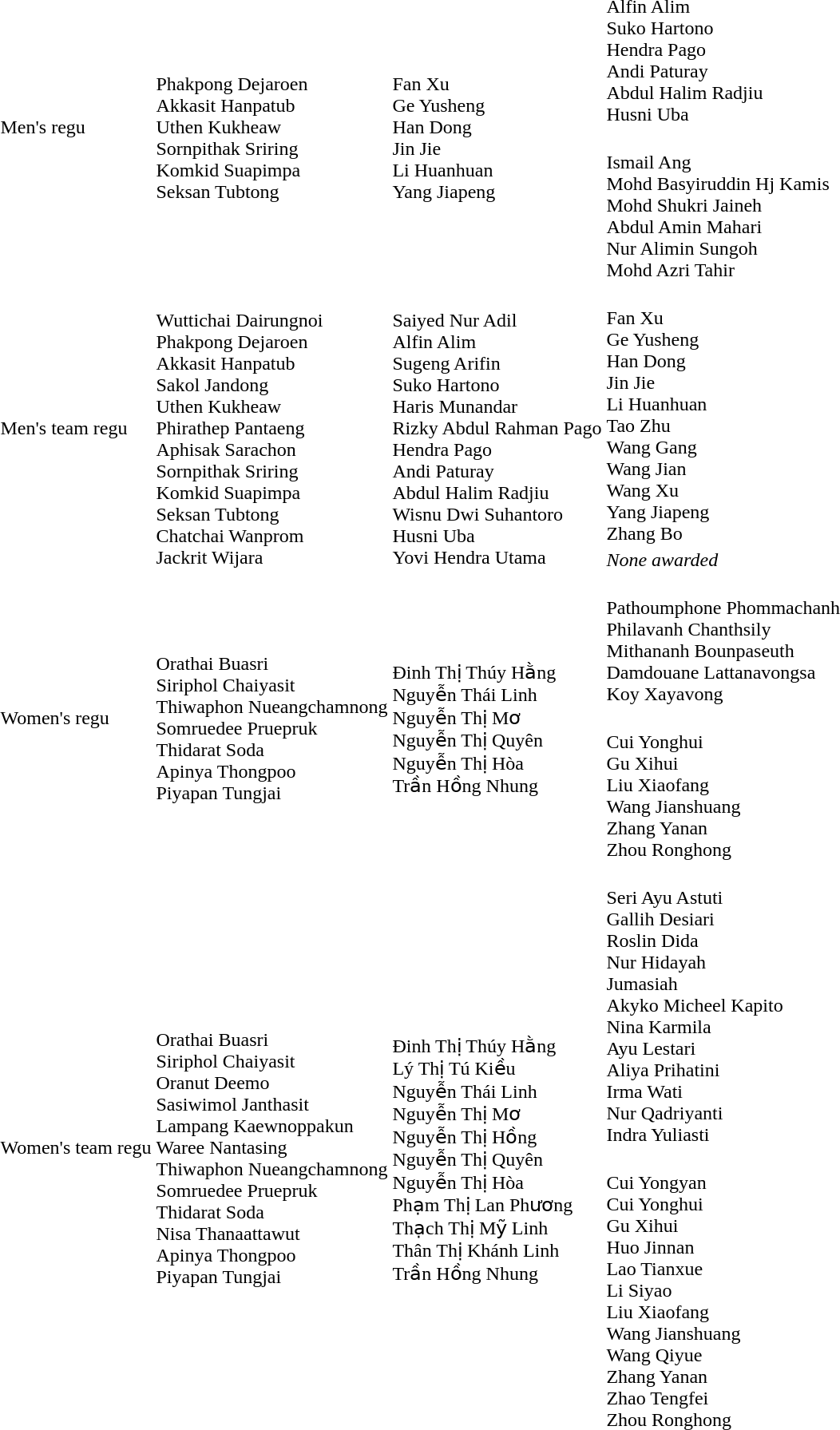<table>
<tr>
<td rowspan=2>Men's regu</td>
<td rowspan=2><br>Phakpong Dejaroen<br>Akkasit Hanpatub<br>Uthen Kukheaw<br>Sornpithak Sriring<br>Komkid Suapimpa<br>Seksan Tubtong</td>
<td rowspan=2><br>Fan Xu<br>Ge Yusheng<br>Han Dong<br>Jin Jie<br>Li Huanhuan<br>Yang Jiapeng</td>
<td><br>Alfin Alim<br>Suko Hartono<br>Hendra Pago<br>Andi Paturay<br>Abdul Halim Radjiu<br>Husni Uba</td>
</tr>
<tr>
<td><br>Ismail Ang<br>Mohd Basyiruddin Hj Kamis<br>Mohd Shukri Jaineh<br>Abdul Amin Mahari<br>Nur Alimin Sungoh<br>Mohd Azri Tahir</td>
</tr>
<tr>
<td rowspan=2>Men's team regu</td>
<td rowspan=2><br>Wuttichai Dairungnoi<br>Phakpong Dejaroen<br>Akkasit Hanpatub<br>Sakol Jandong<br>Uthen Kukheaw<br>Phirathep Pantaeng<br>Aphisak Sarachon<br>Sornpithak Sriring<br>Komkid Suapimpa<br>Seksan Tubtong<br>Chatchai Wanprom<br>Jackrit Wijara</td>
<td rowspan=2><br>Saiyed Nur Adil<br>Alfin Alim<br>Sugeng Arifin<br>Suko Hartono<br>Haris Munandar<br>Rizky Abdul Rahman Pago<br>Hendra Pago<br>Andi Paturay<br>Abdul Halim Radjiu<br>Wisnu Dwi Suhantoro<br>Husni Uba<br>Yovi Hendra Utama</td>
<td><br>Fan Xu<br>Ge Yusheng<br>Han Dong<br>Jin Jie<br>Li Huanhuan<br>Tao Zhu<br>Wang Gang<br>Wang Jian<br>Wang Xu<br>Yang Jiapeng<br>Zhang Bo</td>
</tr>
<tr>
<td><em>None awarded</em></td>
</tr>
<tr>
<td rowspan=2>Women's regu</td>
<td rowspan=2><br>Orathai Buasri<br>Siriphol Chaiyasit<br>Thiwaphon Nueangchamnong<br>Somruedee Pruepruk<br>Thidarat Soda<br>Apinya Thongpoo<br>Piyapan Tungjai</td>
<td rowspan=2><br>Đinh Thị Thúy Hằng<br>Nguyễn Thái Linh<br>Nguyễn Thị Mơ<br>Nguyễn Thị Quyên<br>Nguyễn Thị Hòa<br>Trần Hồng Nhung</td>
<td><br>Pathoumphone Phommachanh<br>Philavanh Chanthsily<br>Mithananh Bounpaseuth<br>Damdouane Lattanavongsa<br>Koy Xayavong</td>
</tr>
<tr>
<td><br>Cui Yonghui<br>Gu Xihui<br>Liu Xiaofang<br>Wang Jianshuang<br>Zhang Yanan<br>Zhou Ronghong</td>
</tr>
<tr>
<td rowspan=2>Women's team regu</td>
<td rowspan=2><br>Orathai Buasri<br>Siriphol Chaiyasit<br>Oranut Deemo<br>Sasiwimol Janthasit<br>Lampang Kaewnoppakun<br>Waree Nantasing<br>Thiwaphon Nueangchamnong<br>Somruedee Pruepruk<br>Thidarat Soda<br>Nisa Thanaattawut<br>Apinya Thongpoo<br>Piyapan Tungjai</td>
<td rowspan=2><br>Đinh Thị Thúy Hằng<br>Lý Thị Tú Kiều<br>Nguyễn Thái Linh<br>Nguyễn Thị Mơ<br>Nguyễn Thị Hồng<br>Nguyễn Thị Quyên<br>Nguyễn Thị Hòa<br>Phạm Thị Lan Phương<br>Thạch Thị Mỹ Linh<br>Thân Thị Khánh Linh<br>Trần Hồng Nhung</td>
<td><br>Seri Ayu Astuti<br>Gallih Desiari<br>Roslin Dida<br>Nur Hidayah<br>Jumasiah<br>Akyko Micheel Kapito<br>Nina Karmila<br>Ayu Lestari<br>Aliya Prihatini<br>Irma Wati<br>Nur Qadriyanti<br>Indra Yuliasti</td>
</tr>
<tr>
<td><br>Cui Yongyan<br>Cui Yonghui<br>Gu Xihui<br>Huo Jinnan<br>Lao Tianxue<br>Li Siyao<br>Liu Xiaofang<br>Wang Jianshuang<br>Wang Qiyue<br>Zhang Yanan<br>Zhao Tengfei<br>Zhou Ronghong</td>
</tr>
</table>
